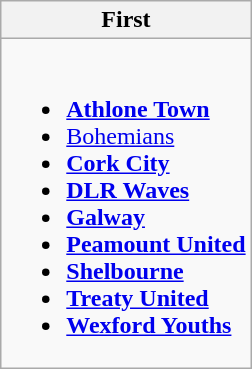<table class="wikitable">
<tr>
<th>First</th>
</tr>
<tr>
<td valign="top"><br><ul><li><strong><a href='#'>Athlone Town</a></strong></li><li><a href='#'>Bohemians</a></li><li><strong><a href='#'>Cork City</a></strong></li><li><strong><a href='#'>DLR Waves</a></strong></li><li><strong><a href='#'>Galway</a></strong></li><li><strong><a href='#'>Peamount United</a></strong></li><li><strong><a href='#'>Shelbourne</a></strong></li><li><strong><a href='#'>Treaty United</a></strong></li><li><strong><a href='#'>Wexford Youths</a></strong></li></ul></td>
</tr>
</table>
